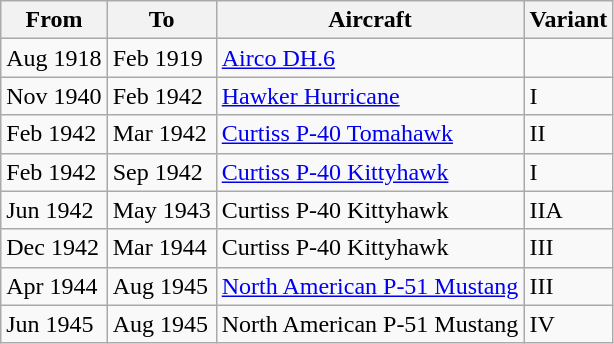<table class="wikitable">
<tr>
<th>From</th>
<th>To</th>
<th>Aircraft</th>
<th>Variant</th>
</tr>
<tr>
<td>Aug 1918</td>
<td>Feb 1919</td>
<td><a href='#'>Airco DH.6</a></td>
<td></td>
</tr>
<tr>
<td>Nov 1940</td>
<td>Feb 1942</td>
<td><a href='#'>Hawker Hurricane</a></td>
<td>I</td>
</tr>
<tr>
<td>Feb 1942</td>
<td>Mar 1942</td>
<td><a href='#'>Curtiss P-40 Tomahawk</a></td>
<td>II</td>
</tr>
<tr>
<td>Feb 1942</td>
<td>Sep 1942</td>
<td><a href='#'>Curtiss P-40 Kittyhawk</a></td>
<td>I</td>
</tr>
<tr>
<td>Jun 1942</td>
<td>May 1943</td>
<td>Curtiss P-40 Kittyhawk</td>
<td>IIA</td>
</tr>
<tr>
<td>Dec 1942</td>
<td>Mar 1944</td>
<td>Curtiss P-40 Kittyhawk</td>
<td>III</td>
</tr>
<tr>
<td>Apr 1944</td>
<td>Aug 1945</td>
<td><a href='#'>North American P-51 Mustang</a></td>
<td>III</td>
</tr>
<tr>
<td>Jun 1945</td>
<td>Aug 1945</td>
<td>North American P-51 Mustang</td>
<td>IV</td>
</tr>
</table>
